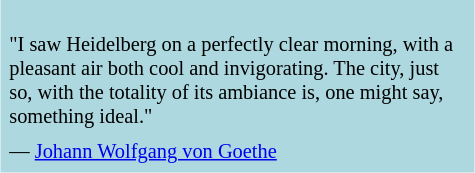<table class="toccolours" style="float: right; margin-left: 1em; margin-right: 2em; font-size: 85%; background:#ADD8E0; color:black; width:30em; max-width: 25%;" cellspacing="5">
<tr>
<td style="text-align: left;"><br>"I saw Heidelberg on a perfectly clear morning, with a pleasant air both cool and invigorating. The city, just so, with the totality of its ambiance is, one might say, something ideal."</td>
</tr>
<tr>
<td style="text-align: left;">— <a href='#'>Johann Wolfgang von Goethe</a></td>
</tr>
</table>
